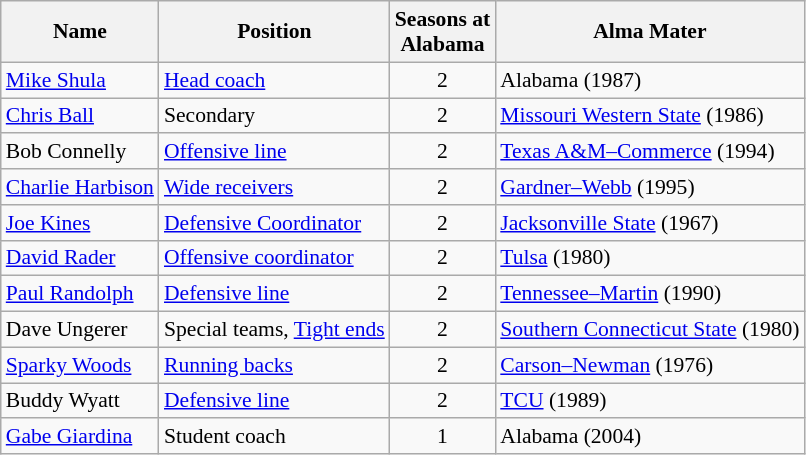<table class="wikitable" style="font-size:90%;">
<tr>
<th>Name</th>
<th>Position</th>
<th>Seasons at<br>Alabama</th>
<th>Alma Mater</th>
</tr>
<tr>
<td><a href='#'>Mike Shula</a></td>
<td><a href='#'>Head coach</a></td>
<td align=center>2</td>
<td>Alabama (1987)</td>
</tr>
<tr>
<td><a href='#'>Chris Ball</a></td>
<td>Secondary</td>
<td align=center>2</td>
<td><a href='#'>Missouri Western State</a> (1986)</td>
</tr>
<tr>
<td>Bob Connelly</td>
<td><a href='#'>Offensive line</a></td>
<td align=center>2</td>
<td><a href='#'>Texas A&M–Commerce</a> (1994)</td>
</tr>
<tr>
<td><a href='#'>Charlie Harbison</a></td>
<td><a href='#'>Wide receivers</a></td>
<td align=center>2</td>
<td><a href='#'>Gardner–Webb</a> (1995)</td>
</tr>
<tr>
<td><a href='#'>Joe Kines</a></td>
<td><a href='#'>Defensive Coordinator</a></td>
<td align=center>2</td>
<td><a href='#'>Jacksonville State</a> (1967)</td>
</tr>
<tr>
<td><a href='#'>David Rader</a></td>
<td><a href='#'>Offensive coordinator</a></td>
<td align=center>2</td>
<td><a href='#'>Tulsa</a> (1980)</td>
</tr>
<tr>
<td><a href='#'>Paul Randolph</a></td>
<td><a href='#'>Defensive line</a></td>
<td align=center>2</td>
<td><a href='#'>Tennessee–Martin</a> (1990)</td>
</tr>
<tr>
<td>Dave Ungerer</td>
<td>Special teams, <a href='#'>Tight ends</a></td>
<td align=center>2</td>
<td><a href='#'>Southern Connecticut State</a> (1980)</td>
</tr>
<tr>
<td><a href='#'>Sparky Woods</a></td>
<td><a href='#'>Running backs</a></td>
<td align=center>2</td>
<td><a href='#'>Carson–Newman</a> (1976)</td>
</tr>
<tr>
<td>Buddy Wyatt</td>
<td><a href='#'>Defensive line</a></td>
<td align=center>2</td>
<td><a href='#'>TCU</a> (1989)</td>
</tr>
<tr>
<td><a href='#'>Gabe Giardina</a></td>
<td>Student coach</td>
<td align=center>1</td>
<td>Alabama (2004)</td>
</tr>
</table>
